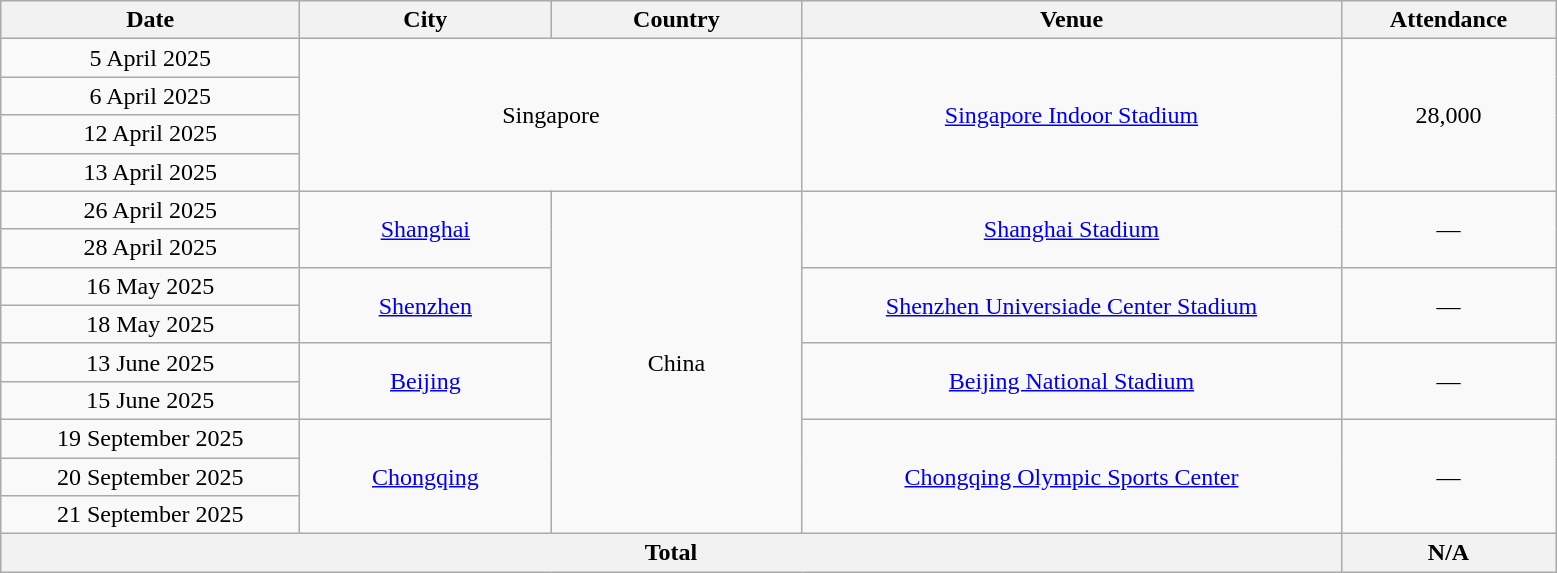<table class="wikitable" style="text-align:center;">
<tr>
<th scope="col" style="width:12em">Date</th>
<th scope="col" style="width:10em">City</th>
<th scope="col" style="width:10em">Country</th>
<th scope="col" style="width:22em">Venue</th>
<th scope="col" style="width:8.5em;">Attendance</th>
</tr>
<tr>
<td>5 April 2025</td>
<td colspan="2" rowspan="4">Singapore</td>
<td rowspan="4"><a href='#'>Singapore Indoor Stadium</a></td>
<td rowspan="4">28,000</td>
</tr>
<tr>
<td>6 April 2025</td>
</tr>
<tr>
<td>12 April 2025</td>
</tr>
<tr>
<td>13 April 2025</td>
</tr>
<tr>
<td>26 April 2025</td>
<td rowspan="2"><a href='#'>Shanghai</a></td>
<td rowspan="9">China</td>
<td rowspan="2"><a href='#'>Shanghai Stadium</a></td>
<td rowspan="2">—</td>
</tr>
<tr>
<td>28 April 2025</td>
</tr>
<tr>
<td>16 May 2025</td>
<td rowspan="2"><a href='#'>Shenzhen</a></td>
<td rowspan="2"><a href='#'>Shenzhen Universiade Center Stadium</a></td>
<td rowspan="2">—</td>
</tr>
<tr>
<td>18 May 2025</td>
</tr>
<tr>
<td>13 June 2025</td>
<td rowspan="2"><a href='#'>Beijing</a></td>
<td rowspan="2"><a href='#'>Beijing National Stadium</a></td>
<td rowspan="2">—</td>
</tr>
<tr>
<td>15 June 2025</td>
</tr>
<tr>
<td>19 September 2025</td>
<td rowspan="3"><a href='#'>Chongqing</a></td>
<td rowspan="3"><a href='#'>Chongqing Olympic Sports Center</a></td>
<td rowspan="3">—</td>
</tr>
<tr>
<td>20 September 2025</td>
</tr>
<tr>
<td>21 September 2025</td>
</tr>
<tr>
<th colspan="4">Total</th>
<th>N/A</th>
</tr>
</table>
